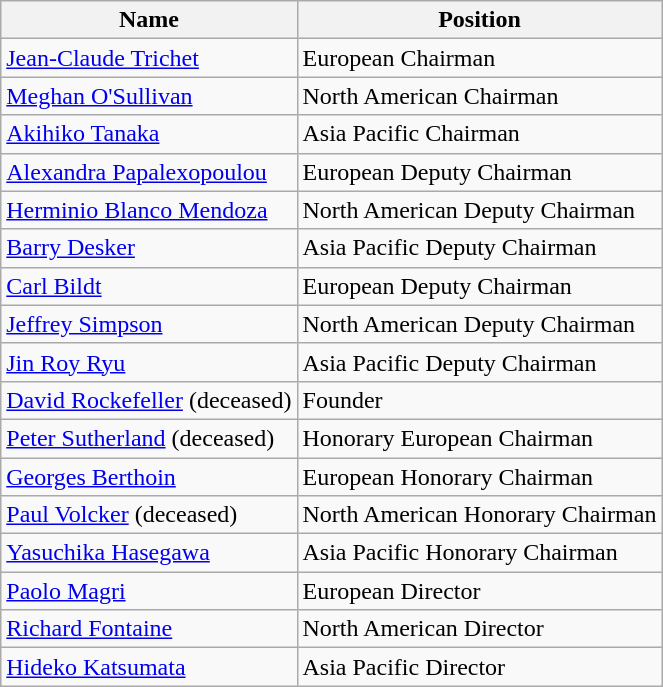<table class=wikitable>
<tr>
<th>Name</th>
<th>Position</th>
</tr>
<tr>
<td><a href='#'>Jean-Claude Trichet</a></td>
<td>European Chairman</td>
</tr>
<tr>
<td><a href='#'>Meghan O'Sullivan</a></td>
<td>North American Chairman</td>
</tr>
<tr>
<td><a href='#'>Akihiko Tanaka</a></td>
<td>Asia Pacific Chairman</td>
</tr>
<tr>
<td><a href='#'>Alexandra Papalexopoulou</a></td>
<td>European Deputy Chairman</td>
</tr>
<tr>
<td><a href='#'>Herminio Blanco Mendoza</a></td>
<td>North American Deputy Chairman</td>
</tr>
<tr>
<td><a href='#'>Barry Desker</a></td>
<td>Asia Pacific Deputy Chairman</td>
</tr>
<tr>
<td><a href='#'>Carl Bildt</a></td>
<td>European Deputy Chairman</td>
</tr>
<tr>
<td><a href='#'>Jeffrey Simpson</a></td>
<td>North American Deputy Chairman</td>
</tr>
<tr>
<td><a href='#'>Jin Roy Ryu</a></td>
<td>Asia Pacific Deputy Chairman</td>
</tr>
<tr>
<td><a href='#'>David Rockefeller</a> (deceased)</td>
<td>Founder</td>
</tr>
<tr>
<td><a href='#'>Peter Sutherland</a> (deceased)</td>
<td>Honorary European Chairman</td>
</tr>
<tr>
<td><a href='#'>Georges Berthoin</a></td>
<td>European Honorary Chairman</td>
</tr>
<tr>
<td><a href='#'>Paul Volcker</a> (deceased)</td>
<td>North American Honorary Chairman</td>
</tr>
<tr>
<td><a href='#'>Yasuchika Hasegawa</a></td>
<td>Asia Pacific Honorary Chairman</td>
</tr>
<tr>
<td><a href='#'>Paolo Magri</a></td>
<td>European Director</td>
</tr>
<tr>
<td><a href='#'>Richard Fontaine</a></td>
<td>North American Director</td>
</tr>
<tr>
<td><a href='#'>Hideko Katsumata</a></td>
<td>Asia Pacific Director</td>
</tr>
</table>
